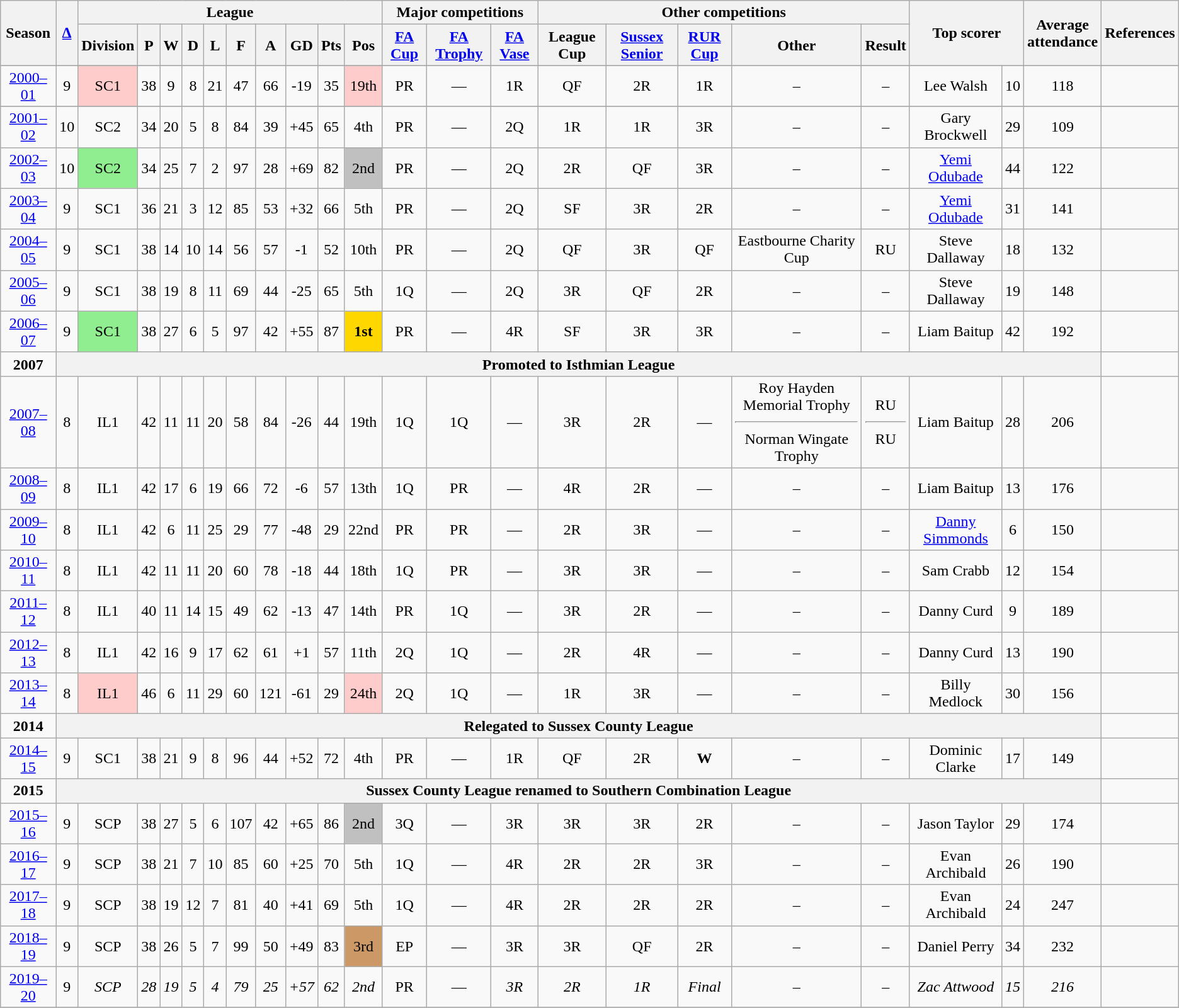<table class="wikitable" style="text-align: center">
<tr>
<th rowspan=2>Season</th>
<th rowspan=2><a href='#'>∆</a></th>
<th colspan=10>League</th>
<th colspan=3>Major competitions</th>
<th colspan=5>Other competitions</th>
<th colspan=2 rowspan=2>Top scorer</th>
<th rowspan=2>Average<br>attendance</th>
<th rowspan=2>References</th>
</tr>
<tr>
<th>Division</th>
<th>P</th>
<th>W</th>
<th>D</th>
<th>L</th>
<th>F</th>
<th>A</th>
<th>GD</th>
<th>Pts</th>
<th>Pos</th>
<th><a href='#'>FA Cup</a></th>
<th><a href='#'>FA Trophy</a></th>
<th><a href='#'>FA Vase</a></th>
<th>League Cup</th>
<th><a href='#'>Sussex Senior</a></th>
<th><a href='#'>RUR Cup</a></th>
<th>Other</th>
<th>Result</th>
</tr>
<tr>
</tr>
<tr>
<td><a href='#'>2000–01</a></td>
<td>9</td>
<td bgcolor=#FFCCCC>SC1 </td>
<td>38</td>
<td>9</td>
<td>8</td>
<td>21</td>
<td>47</td>
<td>66</td>
<td>-19</td>
<td>35</td>
<td bgcolor=#FFCCCC>19th</td>
<td>PR</td>
<td>—</td>
<td>1R</td>
<td>QF</td>
<td>2R</td>
<td>1R</td>
<td> –</td>
<td> –</td>
<td>Lee Walsh</td>
<td>10</td>
<td>118</td>
<td></td>
</tr>
<tr>
</tr>
<tr>
<td><a href='#'>2001–02</a></td>
<td>10</td>
<td>SC2</td>
<td>34</td>
<td>20</td>
<td>5</td>
<td>8</td>
<td>84</td>
<td>39</td>
<td>+45</td>
<td>65</td>
<td>4th</td>
<td>PR</td>
<td>—</td>
<td>2Q</td>
<td>1R</td>
<td>1R</td>
<td>3R</td>
<td> –</td>
<td> –</td>
<td>Gary Brockwell</td>
<td>29</td>
<td>109</td>
<td></td>
</tr>
<tr>
<td><a href='#'>2002–03</a></td>
<td>10</td>
<td bgcolor=#90EE90>SC2 </td>
<td>34</td>
<td>25</td>
<td>7</td>
<td>2</td>
<td>97</td>
<td>28</td>
<td>+69</td>
<td>82</td>
<td bgcolor=silver>2nd</td>
<td>PR</td>
<td>—</td>
<td>2Q</td>
<td>2R</td>
<td>QF</td>
<td>3R</td>
<td> –</td>
<td> –</td>
<td><a href='#'>Yemi Odubade</a></td>
<td>44</td>
<td>122</td>
<td></td>
</tr>
<tr>
<td><a href='#'>2003–04</a></td>
<td>9</td>
<td>SC1</td>
<td>36</td>
<td>21</td>
<td>3</td>
<td>12</td>
<td>85</td>
<td>53</td>
<td>+32</td>
<td>66</td>
<td>5th</td>
<td>PR</td>
<td>—</td>
<td>2Q</td>
<td>SF</td>
<td>3R</td>
<td>2R</td>
<td> –</td>
<td> –</td>
<td><a href='#'>Yemi Odubade</a></td>
<td>31</td>
<td>141</td>
<td></td>
</tr>
<tr>
<td><a href='#'>2004–05</a></td>
<td>9</td>
<td>SC1</td>
<td>38</td>
<td>14</td>
<td>10</td>
<td>14</td>
<td>56</td>
<td>57</td>
<td>-1</td>
<td>52</td>
<td>10th</td>
<td>PR</td>
<td>—</td>
<td>2Q</td>
<td>QF</td>
<td>3R</td>
<td>QF</td>
<td> Eastbourne Charity Cup</td>
<td> <div>RU</div></td>
<td>Steve Dallaway</td>
<td>18</td>
<td>132</td>
<td></td>
</tr>
<tr>
<td><a href='#'>2005–06</a></td>
<td>9</td>
<td>SC1</td>
<td>38</td>
<td>19</td>
<td>8</td>
<td>11</td>
<td>69</td>
<td>44</td>
<td>-25</td>
<td>65</td>
<td>5th</td>
<td>1Q</td>
<td>—</td>
<td>2Q</td>
<td>3R</td>
<td>QF</td>
<td>2R</td>
<td> –</td>
<td> –</td>
<td>Steve Dallaway</td>
<td>19</td>
<td>148</td>
<td></td>
</tr>
<tr>
<td><a href='#'>2006–07</a></td>
<td>9</td>
<td bgcolor=#90EE90>SC1 </td>
<td>38</td>
<td>27</td>
<td>6</td>
<td>5</td>
<td>97</td>
<td>42</td>
<td>+55</td>
<td>87</td>
<td bgcolor=gold><strong>1st</strong></td>
<td>PR</td>
<td>—</td>
<td>4R</td>
<td>SF</td>
<td>3R</td>
<td>3R</td>
<td> –</td>
<td> –</td>
<td>Liam Baitup</td>
<td>42</td>
<td>192</td>
<td></td>
</tr>
<tr>
<td><strong>2007</strong></td>
<th colspan=22>Promoted to Isthmian League</th>
</tr>
<tr>
<td><a href='#'>2007–08</a></td>
<td>8</td>
<td>IL1</td>
<td>42</td>
<td>11</td>
<td>11</td>
<td>20</td>
<td>58</td>
<td>84</td>
<td>-26</td>
<td>44</td>
<td>19th</td>
<td>1Q</td>
<td>1Q</td>
<td>—</td>
<td>3R</td>
<td>2R</td>
<td>—</td>
<td> Roy Hayden Memorial Trophy<hr>Norman Wingate Trophy</td>
<td> <div>RU</div><hr><div>RU</div></td>
<td>Liam Baitup</td>
<td>28</td>
<td>206</td>
<td></td>
</tr>
<tr>
<td><a href='#'>2008–09</a></td>
<td>8</td>
<td>IL1</td>
<td>42</td>
<td>17</td>
<td>6</td>
<td>19</td>
<td>66</td>
<td>72</td>
<td>-6</td>
<td>57</td>
<td>13th</td>
<td>1Q</td>
<td>PR</td>
<td>—</td>
<td>4R</td>
<td>2R</td>
<td>—</td>
<td> –</td>
<td> –</td>
<td>Liam Baitup</td>
<td>13</td>
<td>176</td>
<td></td>
</tr>
<tr>
<td><a href='#'>2009–10</a></td>
<td>8</td>
<td>IL1</td>
<td>42</td>
<td>6</td>
<td>11</td>
<td>25</td>
<td>29</td>
<td>77</td>
<td>-48</td>
<td>29</td>
<td>22nd</td>
<td>PR</td>
<td>PR</td>
<td>—</td>
<td>2R</td>
<td>3R</td>
<td>—</td>
<td> –</td>
<td> –</td>
<td><a href='#'>Danny Simmonds</a></td>
<td>6</td>
<td>150</td>
<td></td>
</tr>
<tr>
<td><a href='#'>2010–11</a></td>
<td>8</td>
<td>IL1</td>
<td>42</td>
<td>11</td>
<td>11</td>
<td>20</td>
<td>60</td>
<td>78</td>
<td>-18</td>
<td>44</td>
<td>18th</td>
<td>1Q</td>
<td>PR</td>
<td>—</td>
<td>3R</td>
<td>3R</td>
<td>—</td>
<td> –</td>
<td> –</td>
<td>Sam Crabb</td>
<td>12</td>
<td>154</td>
<td></td>
</tr>
<tr>
<td><a href='#'>2011–12</a></td>
<td>8</td>
<td>IL1</td>
<td>40</td>
<td>11</td>
<td>14</td>
<td>15</td>
<td>49</td>
<td>62</td>
<td>-13</td>
<td>47</td>
<td>14th</td>
<td>PR</td>
<td>1Q</td>
<td>—</td>
<td>3R</td>
<td>2R</td>
<td>—</td>
<td> –</td>
<td> –</td>
<td>Danny Curd</td>
<td>9</td>
<td>189</td>
<td></td>
</tr>
<tr>
<td><a href='#'>2012–13</a></td>
<td>8</td>
<td>IL1</td>
<td>42</td>
<td>16</td>
<td>9</td>
<td>17</td>
<td>62</td>
<td>61</td>
<td>+1</td>
<td>57</td>
<td>11th</td>
<td>2Q</td>
<td>1Q</td>
<td>—</td>
<td>2R</td>
<td>4R</td>
<td>—</td>
<td> –</td>
<td> –</td>
<td>Danny Curd</td>
<td>13</td>
<td>190</td>
<td></td>
</tr>
<tr>
<td><a href='#'>2013–14</a></td>
<td>8</td>
<td bgcolor=#FFCCCC>IL1 </td>
<td>46</td>
<td>6</td>
<td>11</td>
<td>29</td>
<td>60</td>
<td>121</td>
<td>-61</td>
<td>29</td>
<td bgcolor=#FFCCCC>24th</td>
<td>2Q</td>
<td>1Q</td>
<td>—</td>
<td>1R</td>
<td>3R</td>
<td>—</td>
<td> –</td>
<td> –</td>
<td>Billy Medlock</td>
<td>30</td>
<td>156</td>
<td></td>
</tr>
<tr>
<td><strong>2014</strong></td>
<th colspan=22>Relegated to Sussex County League</th>
</tr>
<tr>
<td><a href='#'>2014–15</a></td>
<td>9</td>
<td>SC1</td>
<td>38</td>
<td>21</td>
<td>9</td>
<td>8</td>
<td>96</td>
<td>44</td>
<td>+52</td>
<td>72</td>
<td>4th</td>
<td>PR</td>
<td>—</td>
<td>1R</td>
<td>QF</td>
<td>2R</td>
<td><div><strong>W</strong></div></td>
<td> –</td>
<td> –</td>
<td>Dominic Clarke</td>
<td>17</td>
<td>149</td>
<td></td>
</tr>
<tr>
<td><strong>2015</strong></td>
<th colspan=22>Sussex County League renamed to Southern Combination League</th>
</tr>
<tr>
<td><a href='#'>2015–16</a></td>
<td>9</td>
<td>SCP</td>
<td>38</td>
<td>27</td>
<td>5</td>
<td>6</td>
<td>107</td>
<td>42</td>
<td>+65</td>
<td>86</td>
<td bgcolor=silver>2nd</td>
<td>3Q</td>
<td>—</td>
<td>3R</td>
<td>3R</td>
<td>3R</td>
<td>2R</td>
<td> –</td>
<td> –</td>
<td>Jason Taylor</td>
<td>29</td>
<td>174</td>
<td></td>
</tr>
<tr>
<td><a href='#'>2016–17</a></td>
<td>9</td>
<td>SCP</td>
<td>38</td>
<td>21</td>
<td>7</td>
<td>10</td>
<td>85</td>
<td>60</td>
<td>+25</td>
<td>70</td>
<td>5th</td>
<td>1Q</td>
<td>—</td>
<td>4R</td>
<td>2R</td>
<td>2R</td>
<td>3R</td>
<td> –</td>
<td> –</td>
<td>Evan Archibald</td>
<td>26</td>
<td>190</td>
<td></td>
</tr>
<tr>
<td><a href='#'>2017–18</a></td>
<td>9</td>
<td>SCP</td>
<td>38</td>
<td>19</td>
<td>12</td>
<td>7</td>
<td>81</td>
<td>40</td>
<td>+41</td>
<td>69</td>
<td>5th</td>
<td>1Q</td>
<td>—</td>
<td>4R</td>
<td>2R</td>
<td>2R</td>
<td>2R</td>
<td> –</td>
<td> –</td>
<td>Evan Archibald</td>
<td>24</td>
<td>247</td>
<td></td>
</tr>
<tr>
<td><a href='#'>2018–19</a></td>
<td>9</td>
<td>SCP</td>
<td>38</td>
<td>26</td>
<td>5</td>
<td>7</td>
<td>99</td>
<td>50</td>
<td>+49</td>
<td>83</td>
<td bgcolor=#CC9966>3rd</td>
<td>EP</td>
<td>—</td>
<td>3R</td>
<td>3R</td>
<td>QF</td>
<td>2R</td>
<td> –</td>
<td> –</td>
<td>Daniel Perry</td>
<td>34</td>
<td>232</td>
<td></td>
</tr>
<tr>
<td><a href='#'>2019–20</a></td>
<td>9</td>
<td><em>SCP</em></td>
<td><em>28</em></td>
<td><em>19</em></td>
<td><em>5</em></td>
<td><em>4</em></td>
<td><em>79</em></td>
<td><em>25</em></td>
<td><em>+57</em></td>
<td><em>62</em></td>
<td><em>2nd</em> </td>
<td>PR</td>
<td>—</td>
<td><em>3R</em></td>
<td><em>2R</em></td>
<td><em>1R</em></td>
<td><em>Final</em></td>
<td> –</td>
<td> –</td>
<td><em>Zac Attwood</em></td>
<td><em>15</em></td>
<td><em>216</em></td>
<td></td>
</tr>
<tr>
</tr>
</table>
